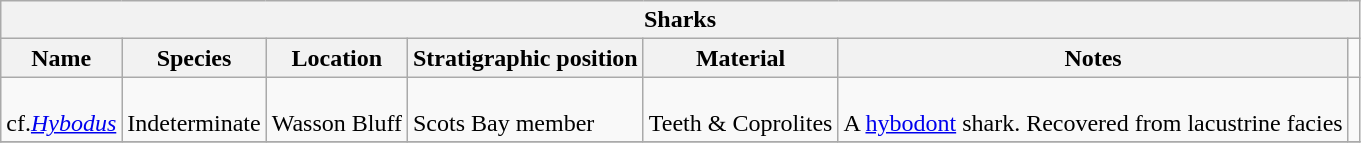<table class="wikitable" align="center">
<tr>
<th colspan="7" align="center"><strong>Sharks</strong></th>
</tr>
<tr>
<th>Name</th>
<th>Species</th>
<th>Location</th>
<th>Stratigraphic position</th>
<th>Material</th>
<th>Notes</th>
</tr>
<tr>
<td><br>cf.<em><a href='#'>Hybodus</a></em></td>
<td><br>Indeterminate</td>
<td><br>Wasson Bluff</td>
<td><br>Scots Bay member</td>
<td><br>Teeth & Coprolites</td>
<td><br>A <a href='#'>hybodont</a> shark. Recovered from lacustrine facies</td>
<td><br></td>
</tr>
<tr>
</tr>
</table>
